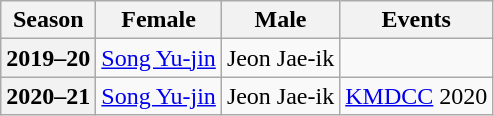<table class="wikitable">
<tr>
<th scope="col">Season</th>
<th scope="col">Female</th>
<th scope="col">Male</th>
<th scope="col">Events</th>
</tr>
<tr>
<th scope="row">2019–20</th>
<td><a href='#'>Song Yu-jin</a></td>
<td>Jeon Jae-ik</td>
<td></td>
</tr>
<tr>
<th scope="row">2020–21</th>
<td><a href='#'>Song Yu-jin</a></td>
<td>Jeon Jae-ik</td>
<td><a href='#'>KMDCC</a> 2020 </td>
</tr>
</table>
